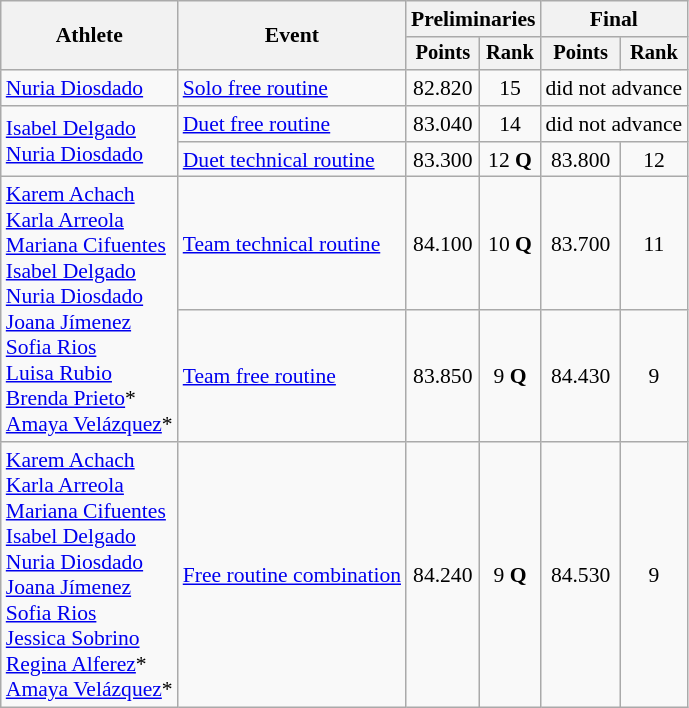<table class=wikitable style="font-size:90%">
<tr>
<th rowspan="2">Athlete</th>
<th rowspan="2">Event</th>
<th colspan="2">Preliminaries</th>
<th colspan="2">Final</th>
</tr>
<tr style="font-size:95%">
<th>Points</th>
<th>Rank</th>
<th>Points</th>
<th>Rank</th>
</tr>
<tr align=center>
<td align=left><a href='#'>Nuria Diosdado</a></td>
<td align=left><a href='#'>Solo free routine</a></td>
<td>82.820</td>
<td>15</td>
<td colspan=2>did not advance</td>
</tr>
<tr align=center>
<td align=left rowspan=2><a href='#'>Isabel Delgado</a><br><a href='#'>Nuria Diosdado</a></td>
<td align=left><a href='#'>Duet free routine</a></td>
<td>83.040</td>
<td>14</td>
<td colspan=2>did not advance</td>
</tr>
<tr align=center>
<td align=left><a href='#'>Duet technical routine</a></td>
<td>83.300</td>
<td>12 <strong>Q</strong></td>
<td>83.800</td>
<td>12</td>
</tr>
<tr align=center>
<td align=left rowspan=2><a href='#'>Karem Achach</a><br><a href='#'>Karla Arreola</a><br><a href='#'>Mariana Cifuentes</a><br><a href='#'>Isabel Delgado</a><br><a href='#'>Nuria Diosdado</a><br><a href='#'>Joana Jímenez</a><br><a href='#'>Sofia Rios</a><br><a href='#'>Luisa Rubio</a><br><a href='#'>Brenda Prieto</a>*<br><a href='#'>Amaya Velázquez</a>*</td>
<td align=left><a href='#'>Team technical routine</a></td>
<td>84.100</td>
<td>10 <strong>Q</strong></td>
<td>83.700</td>
<td>11</td>
</tr>
<tr align=center>
<td align=left><a href='#'>Team free routine</a></td>
<td>83.850</td>
<td>9 <strong>Q</strong></td>
<td>84.430</td>
<td>9</td>
</tr>
<tr align=center>
<td align=left><a href='#'>Karem Achach</a><br><a href='#'>Karla Arreola</a><br><a href='#'>Mariana Cifuentes</a><br><a href='#'>Isabel Delgado</a><br><a href='#'>Nuria Diosdado</a><br><a href='#'>Joana Jímenez</a><br><a href='#'>Sofia Rios</a><br><a href='#'>Jessica Sobrino</a><br><a href='#'>Regina Alferez</a>*<br><a href='#'>Amaya Velázquez</a>*</td>
<td align=left><a href='#'>Free routine combination</a></td>
<td>84.240</td>
<td>9 <strong>Q</strong></td>
<td>84.530</td>
<td>9</td>
</tr>
</table>
